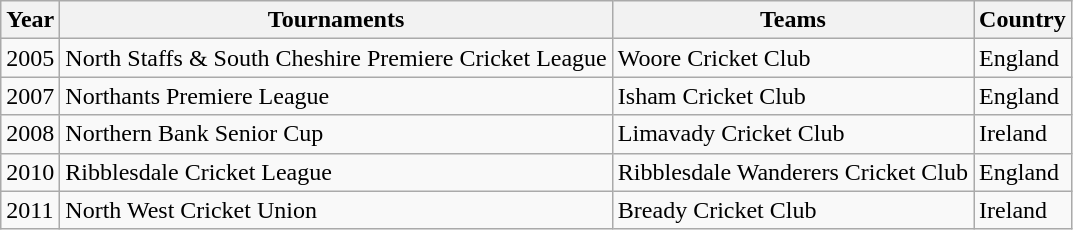<table class="wikitable">
<tr>
<th>Year</th>
<th>Tournaments</th>
<th>Teams</th>
<th>Country</th>
</tr>
<tr>
<td>2005</td>
<td>North Staffs & South Cheshire Premiere Cricket League</td>
<td>Woore Cricket Club</td>
<td>England</td>
</tr>
<tr>
<td>2007</td>
<td>Northants Premiere League</td>
<td>Isham Cricket Club</td>
<td>England</td>
</tr>
<tr>
<td>2008</td>
<td>Northern Bank Senior Cup</td>
<td>Limavady Cricket Club</td>
<td>Ireland</td>
</tr>
<tr>
<td>2010</td>
<td>Ribblesdale Cricket League</td>
<td>Ribblesdale Wanderers Cricket Club</td>
<td>England</td>
</tr>
<tr>
<td>2011</td>
<td>North West Cricket Union</td>
<td>Bready Cricket Club</td>
<td>Ireland</td>
</tr>
</table>
